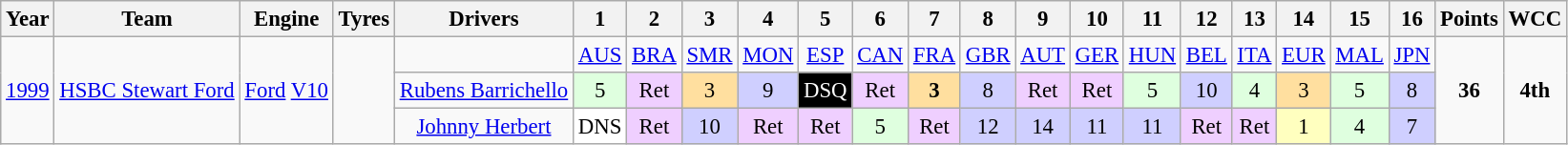<table class="wikitable" style="text-align:center; font-size:95%">
<tr>
<th>Year</th>
<th>Team</th>
<th>Engine</th>
<th>Tyres</th>
<th>Drivers</th>
<th>1</th>
<th>2</th>
<th>3</th>
<th>4</th>
<th>5</th>
<th>6</th>
<th>7</th>
<th>8</th>
<th>9</th>
<th>10</th>
<th>11</th>
<th>12</th>
<th>13</th>
<th>14</th>
<th>15</th>
<th>16</th>
<th>Points</th>
<th>WCC</th>
</tr>
<tr>
<td rowspan="3"><a href='#'>1999</a></td>
<td rowspan="3"><a href='#'>HSBC Stewart Ford</a></td>
<td rowspan="3"><a href='#'>Ford</a> <a href='#'>V10</a></td>
<td rowspan="3"></td>
<td></td>
<td><a href='#'>AUS</a></td>
<td><a href='#'>BRA</a></td>
<td><a href='#'>SMR</a></td>
<td><a href='#'>MON</a></td>
<td><a href='#'>ESP</a></td>
<td><a href='#'>CAN</a></td>
<td><a href='#'>FRA</a></td>
<td><a href='#'>GBR</a></td>
<td><a href='#'>AUT</a></td>
<td><a href='#'>GER</a></td>
<td><a href='#'>HUN</a></td>
<td><a href='#'>BEL</a></td>
<td><a href='#'>ITA</a></td>
<td><a href='#'>EUR</a></td>
<td><a href='#'>MAL</a></td>
<td><a href='#'>JPN</a></td>
<td rowspan="3"><strong>36</strong></td>
<td rowspan="3"><strong>4th</strong></td>
</tr>
<tr>
<td><a href='#'>Rubens Barrichello</a></td>
<td style="background:#DFFFDF;">5</td>
<td style="background:#EFCFFF;">Ret</td>
<td style="background:#FFDF9F;">3</td>
<td style="background:#CFCFFF;">9</td>
<td style="background:#000000; color:white">DSQ</td>
<td style="background:#EFCFFF;">Ret</td>
<td style="background:#FFDF9F;"><strong>3</strong></td>
<td style="background:#CFCFFF;">8</td>
<td style="background:#EFCFFF;">Ret</td>
<td style="background:#EFCFFF;">Ret</td>
<td style="background:#DFFFDF;">5</td>
<td style="background:#CFCFFF;">10</td>
<td style="background:#DFFFDF;">4</td>
<td style="background:#FFDF9F;">3</td>
<td style="background:#DFFFDF;">5</td>
<td style="background:#CFCFFF;">8</td>
</tr>
<tr>
<td><a href='#'>Johnny Herbert</a></td>
<td style="background:#FFFFFF;">DNS</td>
<td style="background:#EFCFFF;">Ret</td>
<td style="background:#CFCFFF;">10</td>
<td style="background:#EFCFFF;">Ret</td>
<td style="background:#EFCFFF;">Ret</td>
<td style="background:#DFFFDF;">5</td>
<td style="background:#EFCFFF;">Ret</td>
<td style="background:#CFCFFF;">12</td>
<td style="background:#CFCFFF;">14</td>
<td style="background:#CFCFFF;">11</td>
<td style="background:#CFCFFF;">11</td>
<td style="background:#EFCFFF;">Ret</td>
<td style="background:#EFCFFF;">Ret</td>
<td style="background:#FFFFBF;">1</td>
<td style="background:#DFFFDF;">4</td>
<td style="background:#CFCFFF;">7</td>
</tr>
</table>
